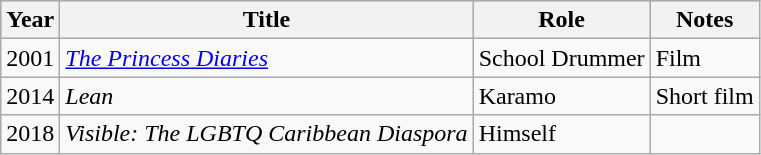<table class="wikitable sortable">
<tr style="background:#b0c4de; text-align:center;">
<th>Year</th>
<th>Title</th>
<th>Role</th>
<th class="unsortable">Notes</th>
</tr>
<tr>
<td>2001</td>
<td><em><a href='#'>The Princess Diaries</a></em></td>
<td>School Drummer</td>
<td>Film</td>
</tr>
<tr>
<td>2014</td>
<td><em>Lean</em></td>
<td>Karamo</td>
<td>Short film</td>
</tr>
<tr>
<td>2018</td>
<td><em>Visible: The LGBTQ Caribbean Diaspora</em></td>
<td>Himself</td>
<td></td>
</tr>
</table>
